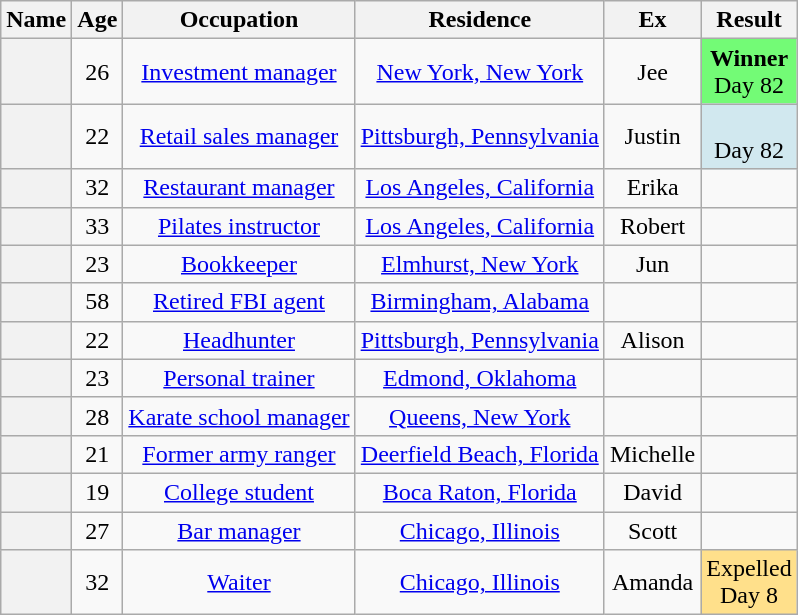<table class="wikitable sortable" style="text-align:center;">
<tr>
<th scope="col">Name</th>
<th scope="col">Age</th>
<th scope="col" class="unsortable">Occupation</th>
<th scope="col" class="unsortable">Residence</th>
<th scope="col" class="unsortable">Ex</th>
<th scope="col" class="unsortable">Result</th>
</tr>
<tr>
<th scope="row"></th>
<td>26</td>
<td><a href='#'>Investment manager</a></td>
<td><a href='#'>New York, New York</a></td>
<td>Jee</td>
<td bgcolor="73FB76"><strong>Winner</strong><br>Day 82</td>
</tr>
<tr>
<th scope="row"></th>
<td>22</td>
<td><a href='#'>Retail sales manager</a></td>
<td><a href='#'>Pittsburgh, Pennsylvania</a></td>
<td>Justin</td>
<td bgcolor="D1E8EF"><br>Day 82</td>
</tr>
<tr>
<th scope="row"></th>
<td>32</td>
<td><a href='#'>Restaurant manager</a></td>
<td><a href='#'>Los Angeles, California</a></td>
<td>Erika</td>
<td></td>
</tr>
<tr>
<th scope="row"></th>
<td>33</td>
<td><a href='#'>Pilates instructor</a></td>
<td><a href='#'>Los Angeles, California</a></td>
<td>Robert</td>
<td></td>
</tr>
<tr>
<th scope="row"></th>
<td>23</td>
<td><a href='#'>Bookkeeper</a></td>
<td><a href='#'>Elmhurst, New York</a></td>
<td>Jun</td>
<td></td>
</tr>
<tr>
<th scope="row"></th>
<td>58</td>
<td><a href='#'>Retired FBI agent</a></td>
<td><a href='#'>Birmingham, Alabama</a></td>
<td></td>
<td></td>
</tr>
<tr>
<th scope="row"></th>
<td>22</td>
<td><a href='#'>Headhunter</a></td>
<td><a href='#'>Pittsburgh, Pennsylvania</a></td>
<td>Alison</td>
<td></td>
</tr>
<tr>
<th scope="row"></th>
<td>23</td>
<td><a href='#'>Personal trainer</a></td>
<td><a href='#'>Edmond, Oklahoma</a></td>
<td></td>
<td></td>
</tr>
<tr>
<th scope="row"></th>
<td>28</td>
<td><a href='#'>Karate school manager</a></td>
<td><a href='#'>Queens, New York</a></td>
<td></td>
<td></td>
</tr>
<tr>
<th scope="row"></th>
<td>21</td>
<td><a href='#'>Former army ranger</a></td>
<td><a href='#'>Deerfield Beach, Florida</a></td>
<td>Michelle</td>
<td></td>
</tr>
<tr>
<th scope="row"></th>
<td>19</td>
<td><a href='#'>College student</a></td>
<td><a href='#'>Boca Raton, Florida</a></td>
<td>David</td>
<td></td>
</tr>
<tr>
<th scope="row"></th>
<td>27</td>
<td><a href='#'>Bar manager</a></td>
<td><a href='#'>Chicago, Illinois</a></td>
<td>Scott</td>
<td></td>
</tr>
<tr>
<th scope="row"></th>
<td>32</td>
<td><a href='#'>Waiter</a></td>
<td><a href='#'>Chicago, Illinois</a></td>
<td>Amanda</td>
<td bgcolor="FFE08B">Expelled<br>Day 8</td>
</tr>
</table>
